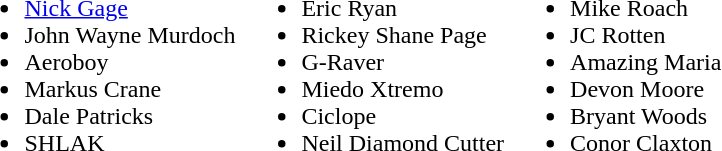<table>
<tr>
<td valign=top><br><ul><li><a href='#'>Nick Gage</a></li><li>John Wayne Murdoch</li><li>Aeroboy</li><li>Markus Crane</li><li>Dale Patricks</li><li>SHLAK</li></ul></td>
<td valign=top><br><ul><li>Eric Ryan</li><li>Rickey Shane Page</li><li>G-Raver</li><li>Miedo Xtremo</li><li>Ciclope</li><li>Neil Diamond Cutter</li></ul></td>
<td valign=top><br><ul><li>Mike Roach</li><li>JC Rotten</li><li>Amazing Maria</li><li>Devon Moore</li><li>Bryant Woods</li><li>Conor Claxton</li></ul></td>
</tr>
</table>
